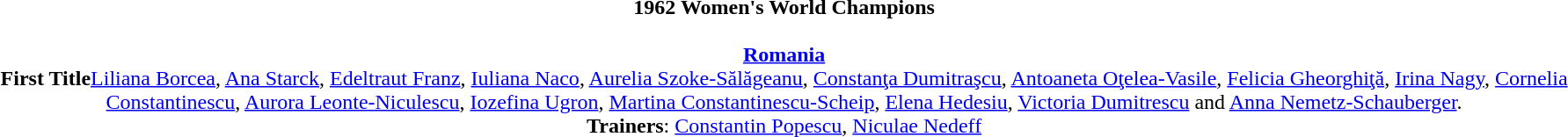<table width=95%>
<tr align=center>
<td><strong>1962 Women's World Champions</strong><br><br><strong><a href='#'>Romania</a></strong><br><strong>First Title</strong><a href='#'>Liliana Borcea</a>, <a href='#'>Ana Starck</a>, <a href='#'>Edeltraut Franz</a>, <a href='#'>Iuliana Naco</a>, <a href='#'>Aurelia Szoke-Sălăgeanu</a>, <a href='#'>Constanţa Dumitraşcu</a>, <a href='#'>Antoaneta Oţelea-Vasile</a>, <a href='#'>Felicia Gheorghiţă</a>, <a href='#'>Irina Nagy</a>, <a href='#'>Cornelia Constantinescu</a>, <a href='#'>Aurora Leonte-Niculescu</a>, <a href='#'>Iozefina Ugron</a>, <a href='#'>Martina Constantinescu-Scheip</a>, <a href='#'>Elena Hedesiu</a>, <a href='#'>Victoria Dumitrescu</a> and <a href='#'>Anna Nemetz-Schauberger</a>. <br><strong>Trainers</strong>: <a href='#'>Constantin Popescu</a>, <a href='#'>Niculae Nedeff</a></td>
</tr>
</table>
